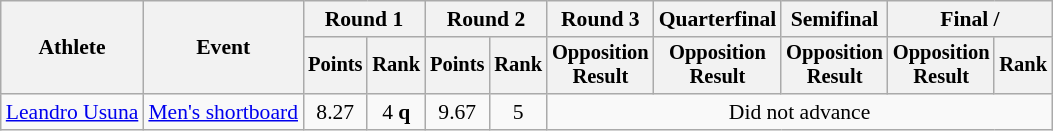<table class="wikitable" style="font-size:90%">
<tr>
<th rowspan=2>Athlete</th>
<th rowspan=2>Event</th>
<th colspan=2>Round 1</th>
<th colspan=2>Round 2</th>
<th>Round 3</th>
<th>Quarterfinal</th>
<th>Semifinal</th>
<th colspan=2>Final / </th>
</tr>
<tr style="font-size: 95%">
<th>Points</th>
<th>Rank</th>
<th>Points</th>
<th>Rank</th>
<th>Opposition<br>Result</th>
<th>Opposition<br>Result</th>
<th>Opposition<br>Result</th>
<th>Opposition<br>Result</th>
<th>Rank</th>
</tr>
<tr align=center>
<td align=left><a href='#'>Leandro Usuna</a></td>
<td align=left><a href='#'>Men's shortboard</a></td>
<td>8.27</td>
<td>4 <strong>q</strong></td>
<td>9.67</td>
<td>5</td>
<td colspan=5>Did not advance</td>
</tr>
</table>
